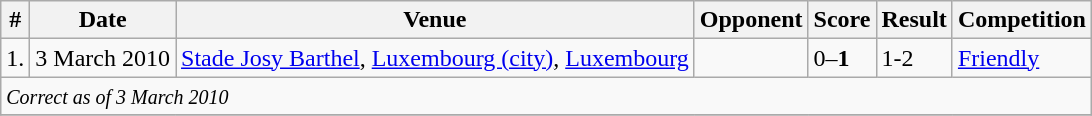<table class="wikitable">
<tr>
<th>#</th>
<th>Date</th>
<th>Venue</th>
<th>Opponent</th>
<th>Score</th>
<th>Result</th>
<th>Competition</th>
</tr>
<tr>
<td>1.</td>
<td>3 March 2010</td>
<td><a href='#'>Stade Josy Barthel</a>, <a href='#'>Luxembourg (city)</a>, <a href='#'>Luxembourg</a></td>
<td></td>
<td>0–<strong>1</strong></td>
<td>1-2</td>
<td><a href='#'>Friendly</a></td>
</tr>
<tr>
<td colspan="12"><small><em>Correct as of 3 March 2010</em></small></td>
</tr>
<tr>
</tr>
</table>
